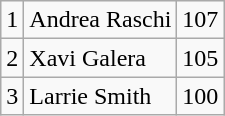<table class="wikitable" style="text-align:center">
<tr>
<td>1</td>
<td align=left> Andrea Raschi</td>
<td>107</td>
</tr>
<tr>
<td>2</td>
<td align=left> Xavi Galera</td>
<td>105</td>
</tr>
<tr>
<td>3</td>
<td align=left> Larrie Smith</td>
<td>100</td>
</tr>
</table>
